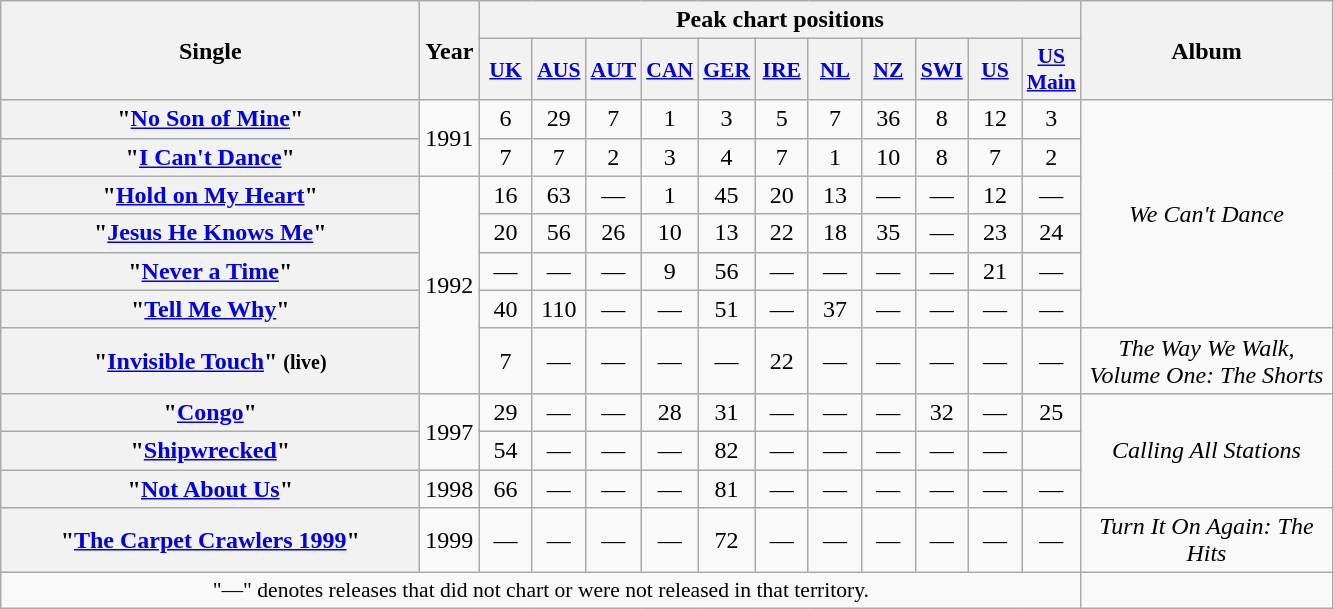<table class="wikitable plainrowheaders" style="text-align:center;">
<tr>
<th rowspan="2" scope="col" style="width:17em;">Single</th>
<th rowspan="2" scope="col" style="width:2em;">Year</th>
<th colspan="11">Peak chart positions</th>
<th rowspan="2" style="width:10em;">Album</th>
</tr>
<tr>
<th scope="col" style="width:2em;font-size:90%;"><a href='#'>UK</a><br></th>
<th scope="col" style="width:2em;font-size:90%;"><a href='#'>AUS</a><br></th>
<th scope="col" style="width:2em;font-size:90%;"><a href='#'>AUT</a><br></th>
<th scope="col" style="width:2em;font-size:90%;"><a href='#'>CAN</a><br></th>
<th scope="col" style="width:2em;font-size:90%;"><a href='#'>GER</a><br></th>
<th scope="col" style="width:2em;font-size:90%;"><a href='#'>IRE</a><br></th>
<th scope="col" style="width:2em;font-size:90%;"><a href='#'>NL</a><br></th>
<th scope="col" style="width:2em;font-size:90%;"><a href='#'>NZ</a><br></th>
<th scope="col" style="width:2em;font-size:90%;"><a href='#'>SWI</a><br></th>
<th scope="col" style="width:2em;font-size:90%;"><a href='#'>US</a><br></th>
<th scope="col" style="width:2em;font-size:90%;"><a href='#'>US Main</a><br></th>
</tr>
<tr>
<th scope="row">"<a href='#'>No Son of Mine</a>"</th>
<td rowspan="2">1991</td>
<td>6</td>
<td>29</td>
<td>7</td>
<td>1</td>
<td>3</td>
<td>5</td>
<td>7</td>
<td>36</td>
<td>8</td>
<td>12</td>
<td>3</td>
<td rowspan="6"><em>We Can't Dance</em></td>
</tr>
<tr>
<th scope="row">"<a href='#'>I Can't Dance</a>"</th>
<td>7</td>
<td>7</td>
<td>2</td>
<td>3</td>
<td>4</td>
<td>7</td>
<td>1</td>
<td>10</td>
<td>8</td>
<td>7</td>
<td>2</td>
</tr>
<tr>
<th scope="row">"<a href='#'>Hold on My Heart</a>"</th>
<td rowspan="5">1992</td>
<td>16</td>
<td>63</td>
<td>—</td>
<td>1</td>
<td>45</td>
<td>20</td>
<td>13</td>
<td>—</td>
<td>—</td>
<td>12</td>
<td>—</td>
</tr>
<tr>
<th scope="row">"<a href='#'>Jesus He Knows Me</a>"</th>
<td>20</td>
<td>56</td>
<td>26</td>
<td>10</td>
<td>13</td>
<td>22</td>
<td>18</td>
<td>35</td>
<td>—</td>
<td>23</td>
<td>24</td>
</tr>
<tr>
<th scope="row">"<a href='#'>Never a Time</a>"</th>
<td>—</td>
<td>—</td>
<td>—</td>
<td>9</td>
<td>56</td>
<td>—</td>
<td>—</td>
<td>—</td>
<td>—</td>
<td>21</td>
<td>—</td>
</tr>
<tr>
<th scope="row">"<a href='#'>Tell Me Why</a>"</th>
<td>40</td>
<td>110</td>
<td>—</td>
<td>—</td>
<td>51</td>
<td>—</td>
<td>37</td>
<td>—</td>
<td>—</td>
<td>—</td>
<td>—</td>
</tr>
<tr>
<th scope="row">"<a href='#'>Invisible Touch</a>" <small>(live)</small></th>
<td>7</td>
<td>—</td>
<td>—</td>
<td>—</td>
<td>—</td>
<td>22</td>
<td>—</td>
<td>—</td>
<td>—</td>
<td>—</td>
<td>—</td>
<td><em>The Way We Walk, Volume One: The Shorts</em></td>
</tr>
<tr>
<th scope="row">"<a href='#'>Congo</a>"</th>
<td rowspan="2">1997</td>
<td>29</td>
<td>—</td>
<td>—</td>
<td>28</td>
<td>31</td>
<td>—</td>
<td>—</td>
<td>—</td>
<td>32</td>
<td>—</td>
<td>25</td>
<td rowspan="3"><em>Calling All Stations</em></td>
</tr>
<tr>
<th scope="row">"<a href='#'>Shipwrecked</a>"</th>
<td>54</td>
<td>—</td>
<td>—</td>
<td>—</td>
<td>82</td>
<td>—</td>
<td>—</td>
<td>—</td>
<td>—</td>
<td>—</td>
</tr>
<tr>
<th scope="row">"<a href='#'>Not About Us</a>"</th>
<td>1998</td>
<td>66</td>
<td>—</td>
<td>—</td>
<td>—</td>
<td>81</td>
<td>—</td>
<td>—</td>
<td>—</td>
<td>—</td>
<td>—</td>
<td>—</td>
</tr>
<tr>
<th scope="row">"<a href='#'>The Carpet Crawlers 1999</a>"</th>
<td>1999</td>
<td>—</td>
<td>—</td>
<td>—</td>
<td>—</td>
<td>72</td>
<td>—</td>
<td>—</td>
<td>—</td>
<td>—</td>
<td>—</td>
<td>—</td>
<td><em>Turn It On Again: The Hits</em></td>
</tr>
<tr>
<td colspan="13" style="font-size:90%">"—" denotes releases that did not chart or were not released in that territory.</td>
</tr>
</table>
